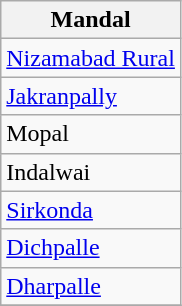<table class="wikitable sortable static-row-numbers static-row-header-hash">
<tr>
<th>Mandal</th>
</tr>
<tr>
<td><a href='#'>Nizamabad Rural</a></td>
</tr>
<tr>
<td><a href='#'>Jakranpally</a></td>
</tr>
<tr>
<td>Mopal</td>
</tr>
<tr>
<td>Indalwai</td>
</tr>
<tr>
<td><a href='#'>Sirkonda</a></td>
</tr>
<tr>
<td><a href='#'>Dichpalle</a></td>
</tr>
<tr>
<td><a href='#'>Dharpalle</a></td>
</tr>
<tr>
</tr>
</table>
